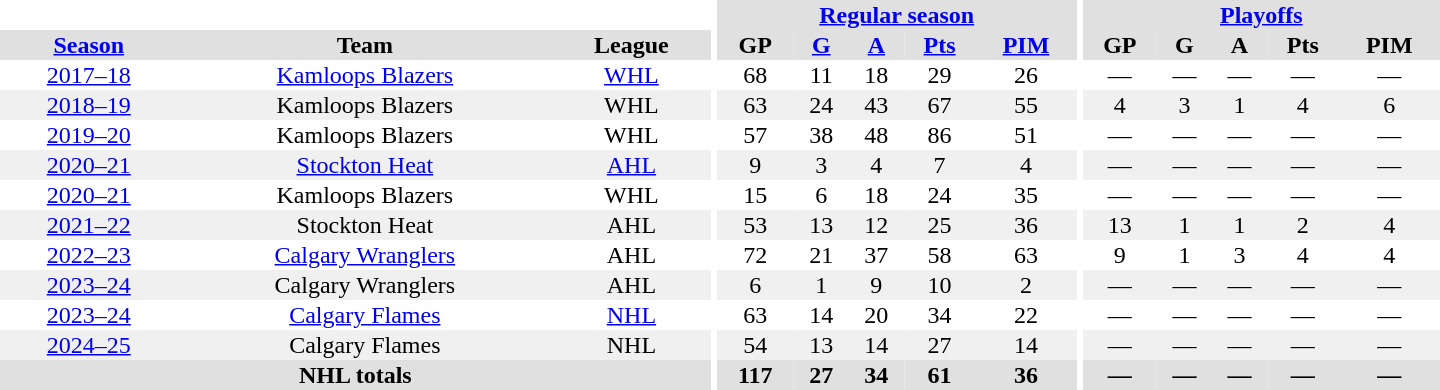<table border="0" cellpadding="1" cellspacing="0" style="text-align:center; width:60em;">
<tr bgcolor="#e0e0e0">
<th colspan="3" bgcolor="#ffffff"></th>
<th rowspan="99" bgcolor="#ffffff"></th>
<th colspan="5"><a href='#'>Regular season</a></th>
<th rowspan="99" bgcolor="#ffffff"></th>
<th colspan="5"><a href='#'>Playoffs</a></th>
</tr>
<tr bgcolor="#e0e0e0">
<th><a href='#'>Season</a></th>
<th>Team</th>
<th>League</th>
<th>GP</th>
<th><a href='#'>G</a></th>
<th><a href='#'>A</a></th>
<th><a href='#'>Pts</a></th>
<th><a href='#'>PIM</a></th>
<th>GP</th>
<th>G</th>
<th>A</th>
<th>Pts</th>
<th>PIM</th>
</tr>
<tr>
<td><a href='#'>2017–18</a></td>
<td><a href='#'>Kamloops Blazers</a></td>
<td><a href='#'>WHL</a></td>
<td>68</td>
<td>11</td>
<td>18</td>
<td>29</td>
<td>26</td>
<td>—</td>
<td>—</td>
<td>—</td>
<td>—</td>
<td>—</td>
</tr>
<tr bgcolor="#f0f0f0">
<td><a href='#'>2018–19</a></td>
<td>Kamloops Blazers</td>
<td>WHL</td>
<td>63</td>
<td>24</td>
<td>43</td>
<td>67</td>
<td>55</td>
<td>4</td>
<td>3</td>
<td>1</td>
<td>4</td>
<td>6</td>
</tr>
<tr>
<td><a href='#'>2019–20</a></td>
<td>Kamloops Blazers</td>
<td>WHL</td>
<td>57</td>
<td>38</td>
<td>48</td>
<td>86</td>
<td>51</td>
<td>—</td>
<td>—</td>
<td>—</td>
<td>—</td>
<td>—</td>
</tr>
<tr bgcolor="#f0f0f0">
<td><a href='#'>2020–21</a></td>
<td><a href='#'>Stockton Heat</a></td>
<td><a href='#'>AHL</a></td>
<td>9</td>
<td>3</td>
<td>4</td>
<td>7</td>
<td>4</td>
<td>—</td>
<td>—</td>
<td>—</td>
<td>—</td>
<td>—</td>
</tr>
<tr>
<td><a href='#'>2020–21</a></td>
<td>Kamloops Blazers</td>
<td>WHL</td>
<td>15</td>
<td>6</td>
<td>18</td>
<td>24</td>
<td>35</td>
<td>—</td>
<td>—</td>
<td>—</td>
<td>—</td>
<td>—</td>
</tr>
<tr bgcolor="#f0f0f0">
<td><a href='#'>2021–22</a></td>
<td>Stockton Heat</td>
<td>AHL</td>
<td>53</td>
<td>13</td>
<td>12</td>
<td>25</td>
<td>36</td>
<td>13</td>
<td>1</td>
<td>1</td>
<td>2</td>
<td>4</td>
</tr>
<tr>
<td><a href='#'>2022–23</a></td>
<td><a href='#'>Calgary Wranglers</a></td>
<td>AHL</td>
<td>72</td>
<td>21</td>
<td>37</td>
<td>58</td>
<td>63</td>
<td>9</td>
<td>1</td>
<td>3</td>
<td>4</td>
<td>4</td>
</tr>
<tr bgcolor="#f0f0f0">
<td><a href='#'>2023–24</a></td>
<td>Calgary Wranglers</td>
<td>AHL</td>
<td>6</td>
<td>1</td>
<td>9</td>
<td>10</td>
<td>2</td>
<td>—</td>
<td>—</td>
<td>—</td>
<td>—</td>
<td>—</td>
</tr>
<tr>
<td><a href='#'>2023–24</a></td>
<td><a href='#'>Calgary Flames</a></td>
<td><a href='#'>NHL</a></td>
<td>63</td>
<td>14</td>
<td>20</td>
<td>34</td>
<td>22</td>
<td>—</td>
<td>—</td>
<td>—</td>
<td>—</td>
<td>—</td>
</tr>
<tr bgcolor="#f0f0f0">
<td><a href='#'>2024–25</a></td>
<td>Calgary Flames</td>
<td>NHL</td>
<td>54</td>
<td>13</td>
<td>14</td>
<td>27</td>
<td>14</td>
<td>—</td>
<td>—</td>
<td>—</td>
<td>—</td>
<td>—</td>
</tr>
<tr bgcolor="#e0e0e0">
<th colspan="3">NHL totals</th>
<th>117</th>
<th>27</th>
<th>34</th>
<th>61</th>
<th>36</th>
<th>—</th>
<th>—</th>
<th>—</th>
<th>—</th>
<th>—</th>
</tr>
</table>
